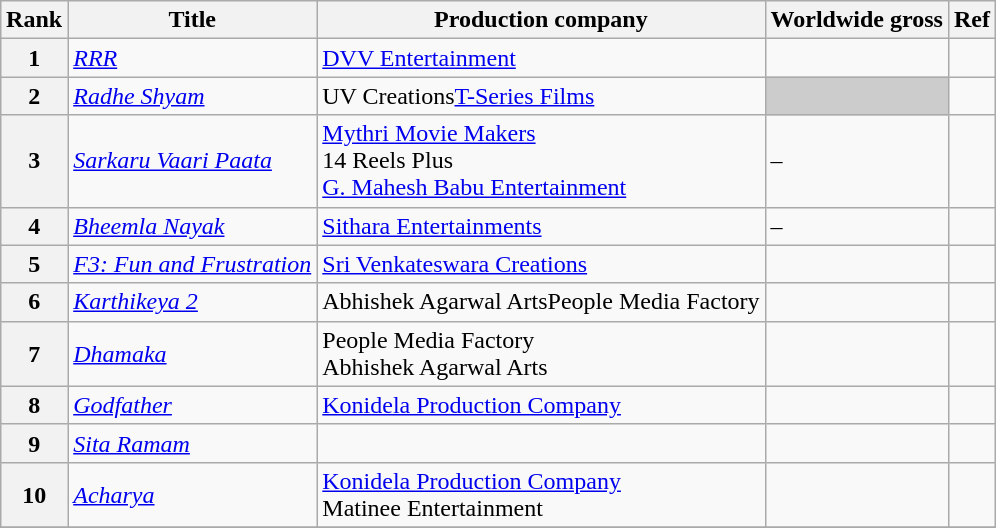<table class="wikitable sortable" style=" margin:auto;">
<tr>
<th>Rank</th>
<th>Title</th>
<th>Production company</th>
<th>Worldwide gross</th>
<th>Ref</th>
</tr>
<tr>
<th>1</th>
<td><em><a href='#'>RRR</a></em></td>
<td><a href='#'>DVV Entertainment</a></td>
<td></td>
<td></td>
</tr>
<tr>
<th>2</th>
<td style="text-align:left;"><em><a href='#'>Radhe Shyam</a></em></td>
<td>UV Creations<a href='#'>T-Series Films</a></td>
<td style="background:#ccc;"></td>
<td></td>
</tr>
<tr>
<th>3</th>
<td style="text-align:left; "><em><a href='#'>Sarkaru Vaari Paata</a></em></td>
<td><a href='#'>Mythri Movie Makers</a><br>14 Reels Plus<br><a href='#'>G. Mahesh Babu Entertainment</a></td>
<td>–</td>
<td></td>
</tr>
<tr>
<th>4</th>
<td style="text-align:left;"><em><a href='#'>Bheemla Nayak</a></em></td>
<td><a href='#'>Sithara Entertainments</a></td>
<td>–</td>
<td></td>
</tr>
<tr>
<th>5</th>
<td><em><a href='#'>F3: Fun and Frustration</a></em></td>
<td><a href='#'>Sri Venkateswara Creations</a></td>
<td></td>
<td></td>
</tr>
<tr>
<th>6</th>
<td style="text-align:left;"><em><a href='#'>Karthikeya 2</a></em></td>
<td>Abhishek Agarwal ArtsPeople Media Factory</td>
<td></td>
<td></td>
</tr>
<tr>
<th>7</th>
<td style="text-align:left; "><em><a href='#'>Dhamaka</a></em></td>
<td>People Media Factory<br>Abhishek Agarwal Arts</td>
<td></td>
<td></td>
</tr>
<tr>
<th>8</th>
<td><em><a href='#'>Godfather</a></em></td>
<td><a href='#'>Konidela Production Company</a></td>
<td></td>
<td></td>
</tr>
<tr>
<th>9</th>
<td style="text-align:left;"><em><a href='#'>Sita Ramam</a></em></td>
<td></td>
<td></td>
<td></td>
</tr>
<tr>
<th>10</th>
<td style="text-align:left; "><em><a href='#'>Acharya</a></em></td>
<td><a href='#'>Konidela Production Company</a><br>Matinee Entertainment</td>
<td></td>
<td></td>
</tr>
<tr>
</tr>
</table>
